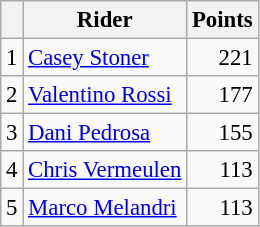<table class="wikitable" style="font-size: 95%;">
<tr>
<th></th>
<th>Rider</th>
<th>Points</th>
</tr>
<tr>
<td align=center>1</td>
<td> <a href='#'>Casey Stoner</a></td>
<td align=right>221</td>
</tr>
<tr>
<td align=center>2</td>
<td> <a href='#'>Valentino Rossi</a></td>
<td align=right>177</td>
</tr>
<tr>
<td align=center>3</td>
<td> <a href='#'>Dani Pedrosa</a></td>
<td align=right>155</td>
</tr>
<tr>
<td align=center>4</td>
<td> <a href='#'>Chris Vermeulen</a></td>
<td align=right>113</td>
</tr>
<tr>
<td align=center>5</td>
<td> <a href='#'>Marco Melandri</a></td>
<td align=right>113</td>
</tr>
</table>
